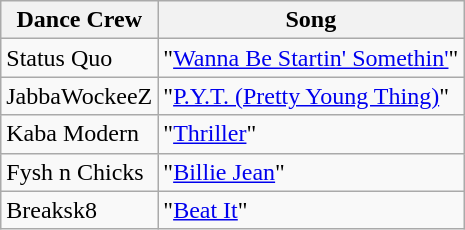<table class="wikitable" style="white-space:nowrap;" fixed;">
<tr>
<th>Dance Crew</th>
<th>Song</th>
</tr>
<tr>
<td>Status Quo</td>
<td>"<a href='#'>Wanna Be Startin' Somethin'</a>"</td>
</tr>
<tr>
<td>JabbaWockeeZ</td>
<td>"<a href='#'>P.Y.T. (Pretty Young Thing)</a>"</td>
</tr>
<tr>
<td>Kaba Modern</td>
<td>"<a href='#'>Thriller</a>"</td>
</tr>
<tr>
<td>Fysh n Chicks</td>
<td>"<a href='#'>Billie Jean</a>"</td>
</tr>
<tr>
<td>Breaksk8</td>
<td>"<a href='#'>Beat It</a>"</td>
</tr>
</table>
